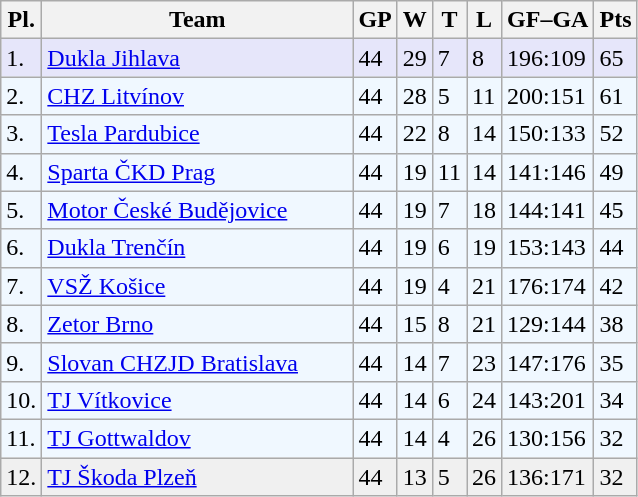<table class="wikitable">
<tr>
<th>Pl.</th>
<th width="200">Team</th>
<th>GP</th>
<th>W</th>
<th>T</th>
<th>L</th>
<th>GF–GA</th>
<th>Pts</th>
</tr>
<tr bgcolor="#e6e6fa">
<td>1.</td>
<td><a href='#'>Dukla Jihlava</a></td>
<td>44</td>
<td>29</td>
<td>7</td>
<td>8</td>
<td>196:109</td>
<td>65</td>
</tr>
<tr bgcolor="#f0f8ff">
<td>2.</td>
<td><a href='#'>CHZ Litvínov</a></td>
<td>44</td>
<td>28</td>
<td>5</td>
<td>11</td>
<td>200:151</td>
<td>61</td>
</tr>
<tr bgcolor="#f0f8ff">
<td>3.</td>
<td><a href='#'>Tesla Pardubice</a></td>
<td>44</td>
<td>22</td>
<td>8</td>
<td>14</td>
<td>150:133</td>
<td>52</td>
</tr>
<tr bgcolor="#f0f8ff">
<td>4.</td>
<td><a href='#'>Sparta ČKD Prag</a></td>
<td>44</td>
<td>19</td>
<td>11</td>
<td>14</td>
<td>141:146</td>
<td>49</td>
</tr>
<tr bgcolor="#f0f8ff">
<td>5.</td>
<td><a href='#'>Motor České Budějovice</a></td>
<td>44</td>
<td>19</td>
<td>7</td>
<td>18</td>
<td>144:141</td>
<td>45</td>
</tr>
<tr bgcolor="#f0f8ff">
<td>6.</td>
<td><a href='#'>Dukla Trenčín</a></td>
<td>44</td>
<td>19</td>
<td>6</td>
<td>19</td>
<td>153:143</td>
<td>44</td>
</tr>
<tr bgcolor="#f0f8ff">
<td>7.</td>
<td><a href='#'>VSŽ Košice</a></td>
<td>44</td>
<td>19</td>
<td>4</td>
<td>21</td>
<td>176:174</td>
<td>42</td>
</tr>
<tr bgcolor="#f0f8ff">
<td>8.</td>
<td><a href='#'>Zetor Brno</a></td>
<td>44</td>
<td>15</td>
<td>8</td>
<td>21</td>
<td>129:144</td>
<td>38</td>
</tr>
<tr bgcolor="#f0f8ff">
<td>9.</td>
<td><a href='#'>Slovan CHZJD Bratislava</a></td>
<td>44</td>
<td>14</td>
<td>7</td>
<td>23</td>
<td>147:176</td>
<td>35</td>
</tr>
<tr bgcolor="#f0f8ff">
<td>10.</td>
<td><a href='#'>TJ Vítkovice</a></td>
<td>44</td>
<td>14</td>
<td>6</td>
<td>24</td>
<td>143:201</td>
<td>34</td>
</tr>
<tr bgcolor="#f0f8ff">
<td>11.</td>
<td><a href='#'>TJ Gottwaldov</a></td>
<td>44</td>
<td>14</td>
<td>4</td>
<td>26</td>
<td>130:156</td>
<td>32</td>
</tr>
<tr bgcolor="#f0f0f0">
<td>12.</td>
<td><a href='#'>TJ Škoda Plzeň</a></td>
<td>44</td>
<td>13</td>
<td>5</td>
<td>26</td>
<td>136:171</td>
<td>32</td>
</tr>
</table>
